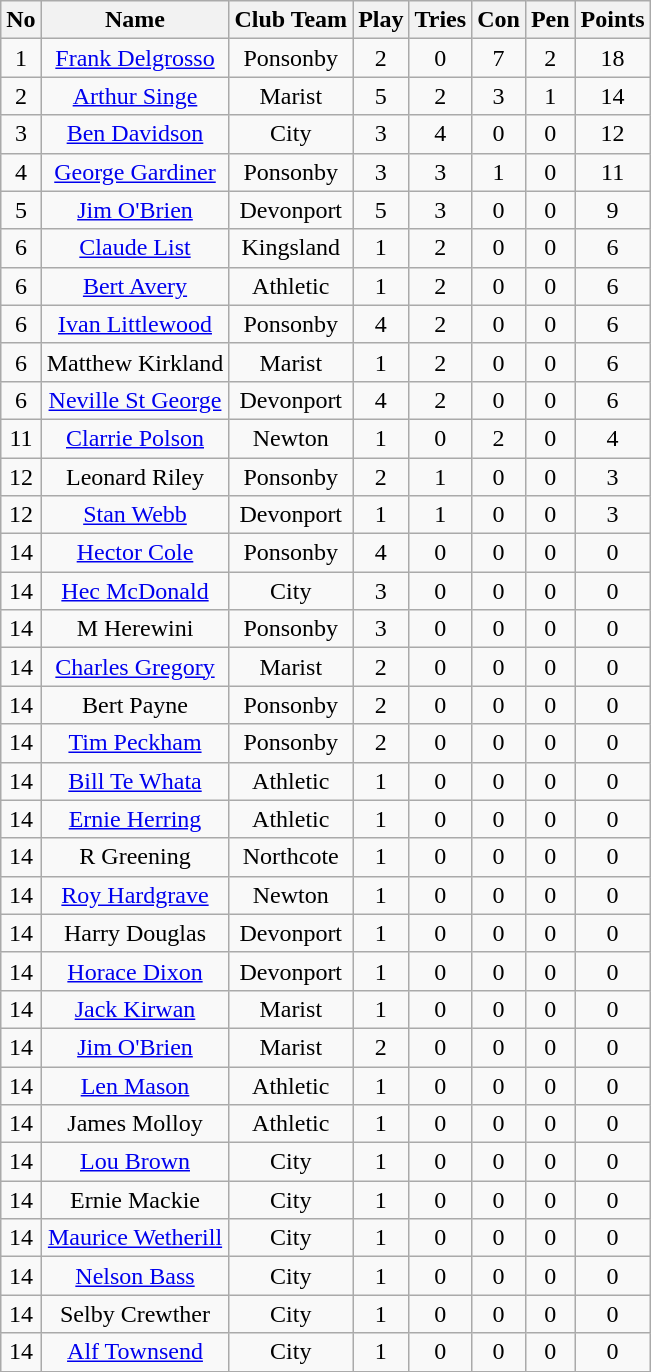<table class="wikitable sortable" style="text-align: center;">
<tr>
<th>No</th>
<th>Name</th>
<th>Club Team</th>
<th>Play</th>
<th>Tries</th>
<th>Con</th>
<th>Pen</th>
<th>Points</th>
</tr>
<tr>
<td>1</td>
<td><a href='#'>Frank Delgrosso</a></td>
<td>Ponsonby</td>
<td>2</td>
<td>0</td>
<td>7</td>
<td>2</td>
<td>18</td>
</tr>
<tr>
<td>2</td>
<td><a href='#'>Arthur Singe</a></td>
<td>Marist</td>
<td>5</td>
<td>2</td>
<td>3</td>
<td>1</td>
<td>14</td>
</tr>
<tr>
<td>3</td>
<td><a href='#'>Ben Davidson</a></td>
<td>City</td>
<td>3</td>
<td>4</td>
<td>0</td>
<td>0</td>
<td>12</td>
</tr>
<tr>
<td>4</td>
<td><a href='#'>George Gardiner</a></td>
<td>Ponsonby</td>
<td>3</td>
<td>3</td>
<td>1</td>
<td>0</td>
<td>11</td>
</tr>
<tr>
<td>5</td>
<td><a href='#'>Jim O'Brien</a></td>
<td>Devonport</td>
<td>5</td>
<td>3</td>
<td>0</td>
<td>0</td>
<td>9</td>
</tr>
<tr>
<td>6</td>
<td><a href='#'>Claude List</a></td>
<td>Kingsland</td>
<td>1</td>
<td>2</td>
<td>0</td>
<td>0</td>
<td>6</td>
</tr>
<tr>
<td>6</td>
<td><a href='#'>Bert Avery</a></td>
<td>Athletic</td>
<td>1</td>
<td>2</td>
<td>0</td>
<td>0</td>
<td>6</td>
</tr>
<tr>
<td>6</td>
<td><a href='#'>Ivan Littlewood</a></td>
<td>Ponsonby</td>
<td>4</td>
<td>2</td>
<td>0</td>
<td>0</td>
<td>6</td>
</tr>
<tr>
<td>6</td>
<td>Matthew Kirkland</td>
<td>Marist</td>
<td>1</td>
<td>2</td>
<td>0</td>
<td>0</td>
<td>6</td>
</tr>
<tr>
<td>6</td>
<td><a href='#'>Neville St George</a></td>
<td>Devonport</td>
<td>4</td>
<td>2</td>
<td>0</td>
<td>0</td>
<td>6</td>
</tr>
<tr>
<td>11</td>
<td><a href='#'>Clarrie Polson</a></td>
<td>Newton</td>
<td>1</td>
<td>0</td>
<td>2</td>
<td>0</td>
<td>4</td>
</tr>
<tr>
<td>12</td>
<td>Leonard Riley</td>
<td>Ponsonby</td>
<td>2</td>
<td>1</td>
<td>0</td>
<td>0</td>
<td>3</td>
</tr>
<tr>
<td>12</td>
<td><a href='#'>Stan Webb</a></td>
<td>Devonport</td>
<td>1</td>
<td>1</td>
<td>0</td>
<td>0</td>
<td>3</td>
</tr>
<tr>
<td>14</td>
<td><a href='#'>Hector Cole</a></td>
<td>Ponsonby</td>
<td>4</td>
<td>0</td>
<td>0</td>
<td>0</td>
<td>0</td>
</tr>
<tr>
<td>14</td>
<td><a href='#'>Hec McDonald</a></td>
<td>City</td>
<td>3</td>
<td>0</td>
<td>0</td>
<td>0</td>
<td>0</td>
</tr>
<tr>
<td>14</td>
<td>M Herewini</td>
<td>Ponsonby</td>
<td>3</td>
<td>0</td>
<td>0</td>
<td>0</td>
<td>0</td>
</tr>
<tr>
<td>14</td>
<td><a href='#'>Charles Gregory</a></td>
<td>Marist</td>
<td>2</td>
<td>0</td>
<td>0</td>
<td>0</td>
<td>0</td>
</tr>
<tr>
<td>14</td>
<td>Bert Payne</td>
<td>Ponsonby</td>
<td>2</td>
<td>0</td>
<td>0</td>
<td>0</td>
<td>0</td>
</tr>
<tr>
<td>14</td>
<td><a href='#'>Tim Peckham</a></td>
<td>Ponsonby</td>
<td>2</td>
<td>0</td>
<td>0</td>
<td>0</td>
<td>0</td>
</tr>
<tr>
<td>14</td>
<td><a href='#'>Bill Te Whata</a></td>
<td>Athletic</td>
<td>1</td>
<td>0</td>
<td>0</td>
<td>0</td>
<td>0</td>
</tr>
<tr>
<td>14</td>
<td><a href='#'>Ernie Herring</a></td>
<td>Athletic</td>
<td>1</td>
<td>0</td>
<td>0</td>
<td>0</td>
<td>0</td>
</tr>
<tr>
<td>14</td>
<td>R Greening</td>
<td>Northcote</td>
<td>1</td>
<td>0</td>
<td>0</td>
<td>0</td>
<td>0</td>
</tr>
<tr>
<td>14</td>
<td><a href='#'>Roy Hardgrave</a></td>
<td>Newton</td>
<td>1</td>
<td>0</td>
<td>0</td>
<td>0</td>
<td>0</td>
</tr>
<tr>
<td>14</td>
<td>Harry Douglas</td>
<td>Devonport</td>
<td>1</td>
<td>0</td>
<td>0</td>
<td>0</td>
<td>0</td>
</tr>
<tr>
<td>14</td>
<td><a href='#'>Horace Dixon</a></td>
<td>Devonport</td>
<td>1</td>
<td>0</td>
<td>0</td>
<td>0</td>
<td>0</td>
</tr>
<tr>
<td>14</td>
<td><a href='#'>Jack Kirwan</a></td>
<td>Marist</td>
<td>1</td>
<td>0</td>
<td>0</td>
<td>0</td>
<td>0</td>
</tr>
<tr>
<td>14</td>
<td><a href='#'>Jim O'Brien</a></td>
<td>Marist</td>
<td>2</td>
<td>0</td>
<td>0</td>
<td>0</td>
<td>0</td>
</tr>
<tr>
<td>14</td>
<td><a href='#'>Len Mason</a></td>
<td>Athletic</td>
<td>1</td>
<td>0</td>
<td>0</td>
<td>0</td>
<td>0</td>
</tr>
<tr>
<td>14</td>
<td>James Molloy</td>
<td>Athletic</td>
<td>1</td>
<td>0</td>
<td>0</td>
<td>0</td>
<td>0</td>
</tr>
<tr>
<td>14</td>
<td><a href='#'>Lou Brown</a></td>
<td>City</td>
<td>1</td>
<td>0</td>
<td>0</td>
<td>0</td>
<td>0</td>
</tr>
<tr>
<td>14</td>
<td>Ernie Mackie</td>
<td>City</td>
<td>1</td>
<td>0</td>
<td>0</td>
<td>0</td>
<td>0</td>
</tr>
<tr>
<td>14</td>
<td><a href='#'>Maurice Wetherill</a></td>
<td>City</td>
<td>1</td>
<td>0</td>
<td>0</td>
<td>0</td>
<td>0</td>
</tr>
<tr>
<td>14</td>
<td><a href='#'>Nelson Bass</a></td>
<td>City</td>
<td>1</td>
<td>0</td>
<td>0</td>
<td>0</td>
<td>0</td>
</tr>
<tr>
<td>14</td>
<td>Selby Crewther</td>
<td>City</td>
<td>1</td>
<td>0</td>
<td>0</td>
<td>0</td>
<td>0</td>
</tr>
<tr>
<td>14</td>
<td><a href='#'>Alf Townsend</a></td>
<td>City</td>
<td>1</td>
<td>0</td>
<td>0</td>
<td>0</td>
<td>0</td>
</tr>
<tr>
</tr>
</table>
